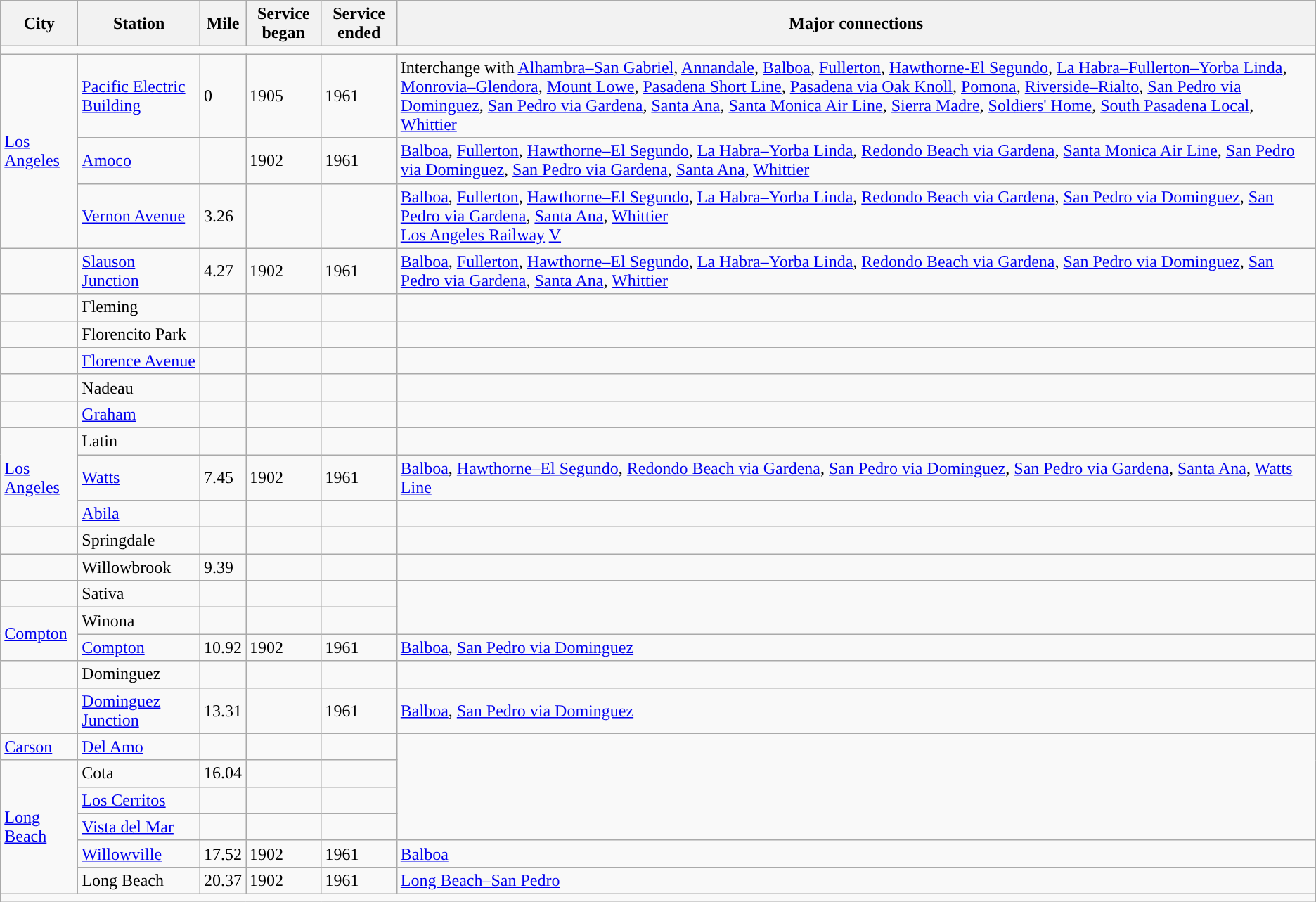<table class="wikitable">
<tr>
<th>City</th>
<th>Station</th>
<th>Mile</th>
<th>Service began</th>
<th>Service ended</th>
<th>Major connections</th>
</tr>
<tr>
<td colspan = "6"></td>
</tr>
<tr>
<td rowspan=3><a href='#'>Los Angeles</a></td>
<td><a href='#'>Pacific Electric Building</a></td>
<td>0</td>
<td>1905</td>
<td>1961</td>
<td>Interchange with <a href='#'>Alhambra–San Gabriel</a>, <a href='#'>Annandale</a>, <a href='#'>Balboa</a>, <a href='#'>Fullerton</a>, <a href='#'>Hawthorne-El Segundo</a>, <a href='#'>La Habra–Fullerton–Yorba Linda</a>, <a href='#'>Monrovia–Glendora</a>, <a href='#'>Mount Lowe</a>, <a href='#'>Pasadena Short Line</a>, <a href='#'>Pasadena via Oak Knoll</a>, <a href='#'>Pomona</a>, <a href='#'>Riverside–Rialto</a>, <a href='#'>San Pedro via Dominguez</a>, <a href='#'>San Pedro via Gardena</a>, <a href='#'>Santa Ana</a>, <a href='#'>Santa Monica Air Line</a>, <a href='#'>Sierra Madre</a>, <a href='#'>Soldiers' Home</a>, <a href='#'>South Pasadena Local</a>, <a href='#'>Whittier</a></td>
</tr>
<tr>
<td><a href='#'>Amoco</a></td>
<td></td>
<td>1902</td>
<td>1961</td>
<td rowspan=1><a href='#'>Balboa</a>, <a href='#'>Fullerton</a>, <a href='#'>Hawthorne–El Segundo</a>, <a href='#'>La Habra–Yorba Linda</a>, <a href='#'>Redondo Beach via Gardena</a>, <a href='#'>Santa Monica Air Line</a>, <a href='#'>San Pedro via Dominguez</a>, <a href='#'>San Pedro via Gardena</a>, <a href='#'>Santa Ana</a>, <a href='#'>Whittier</a></td>
</tr>
<tr>
<td><a href='#'>Vernon Avenue</a></td>
<td>3.26</td>
<td></td>
<td></td>
<td rowspan=1><a href='#'>Balboa</a>, <a href='#'>Fullerton</a>, <a href='#'>Hawthorne–El Segundo</a>, <a href='#'>La Habra–Yorba Linda</a>, <a href='#'>Redondo Beach via Gardena</a>, <a href='#'>San Pedro via Dominguez</a>, <a href='#'>San Pedro via Gardena</a>, <a href='#'>Santa Ana</a>, <a href='#'>Whittier</a><br><a href='#'>Los Angeles Railway</a> <a href='#'>V</a></td>
</tr>
<tr>
<td></td>
<td><a href='#'>Slauson Junction</a></td>
<td>4.27</td>
<td>1902</td>
<td>1961</td>
<td><a href='#'>Balboa</a>, <a href='#'>Fullerton</a>, <a href='#'>Hawthorne–El Segundo</a>, <a href='#'>La Habra–Yorba Linda</a>, <a href='#'>Redondo Beach via Gardena</a>, <a href='#'>San Pedro via Dominguez</a>, <a href='#'>San Pedro via Gardena</a>, <a href='#'>Santa Ana</a>, <a href='#'>Whittier</a></td>
</tr>
<tr>
<td></td>
<td>Fleming</td>
<td></td>
<td></td>
<td></td>
<td></td>
</tr>
<tr>
<td></td>
<td>Florencito Park</td>
<td></td>
<td></td>
<td></td>
<td></td>
</tr>
<tr>
<td></td>
<td><a href='#'>Florence Avenue</a></td>
<td></td>
<td></td>
<td></td>
<td></td>
</tr>
<tr>
<td></td>
<td>Nadeau</td>
<td></td>
<td></td>
<td></td>
<td></td>
</tr>
<tr>
<td></td>
<td><a href='#'>Graham</a></td>
<td></td>
<td></td>
<td></td>
<td></td>
</tr>
<tr>
<td rowspan=3><a href='#'>Los Angeles</a></td>
<td>Latin</td>
<td></td>
<td></td>
<td></td>
<td></td>
</tr>
<tr>
<td><a href='#'>Watts</a></td>
<td>7.45</td>
<td>1902</td>
<td>1961</td>
<td><a href='#'>Balboa</a>, <a href='#'>Hawthorne–El Segundo</a>, <a href='#'>Redondo Beach via Gardena</a>, <a href='#'>San Pedro via Dominguez</a>, <a href='#'>San Pedro via Gardena</a>, <a href='#'>Santa Ana</a>, <a href='#'>Watts Line</a></td>
</tr>
<tr>
<td><a href='#'>Abila</a></td>
<td></td>
<td></td>
<td></td>
<td></td>
</tr>
<tr>
<td></td>
<td>Springdale</td>
<td></td>
<td></td>
<td></td>
<td></td>
</tr>
<tr>
<td></td>
<td>Willowbrook</td>
<td>9.39</td>
<td></td>
<td></td>
<td></td>
</tr>
<tr>
<td></td>
<td>Sativa</td>
<td></td>
<td></td>
<td></td>
</tr>
<tr>
<td rowspan=2><a href='#'>Compton</a></td>
<td>Winona</td>
<td></td>
<td></td>
<td></td>
</tr>
<tr>
<td><a href='#'>Compton</a></td>
<td>10.92</td>
<td>1902</td>
<td>1961</td>
<td><a href='#'>Balboa</a>, <a href='#'>San Pedro via Dominguez</a></td>
</tr>
<tr>
<td></td>
<td>Dominguez</td>
<td></td>
<td></td>
<td></td>
</tr>
<tr>
<td></td>
<td><a href='#'>Dominguez Junction</a></td>
<td>13.31</td>
<td></td>
<td>1961</td>
<td><a href='#'>Balboa</a>, <a href='#'>San Pedro via Dominguez</a></td>
</tr>
<tr>
<td><a href='#'>Carson</a></td>
<td><a href='#'>Del Amo</a></td>
<td></td>
<td></td>
<td></td>
</tr>
<tr>
<td rowspan=5><a href='#'>Long Beach</a></td>
<td>Cota</td>
<td>16.04</td>
<td></td>
<td></td>
</tr>
<tr>
<td><a href='#'>Los Cerritos</a></td>
<td></td>
<td></td>
<td></td>
</tr>
<tr>
<td><a href='#'>Vista del Mar</a></td>
<td></td>
<td></td>
<td></td>
</tr>
<tr>
<td><a href='#'>Willowville</a></td>
<td>17.52</td>
<td>1902</td>
<td>1961</td>
<td><a href='#'>Balboa</a></td>
</tr>
<tr>
<td>Long Beach</td>
<td>20.37</td>
<td>1902</td>
<td>1961</td>
<td><a href='#'>Long Beach–San Pedro</a></td>
</tr>
<tr>
<td colspan = "6"></td>
</tr>
</table>
